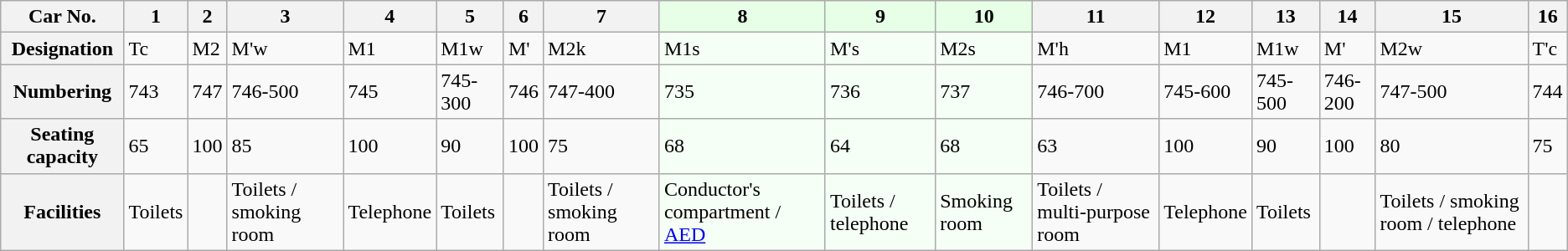<table class="wikitable">
<tr>
<th>Car No.</th>
<th>1</th>
<th>2</th>
<th>3</th>
<th>4</th>
<th>5</th>
<th>6</th>
<th>7</th>
<th style="background: #E6FFE6">8</th>
<th style="background: #E6FFE6">9</th>
<th style="background: #E6FFE6">10</th>
<th>11</th>
<th>12</th>
<th>13</th>
<th>14</th>
<th>15</th>
<th>16</th>
</tr>
<tr>
<th>Designation</th>
<td>Tc</td>
<td>M2</td>
<td>M'w</td>
<td>M1</td>
<td>M1w</td>
<td>M'</td>
<td>M2k</td>
<td style="background: #F5FFF5">M1s</td>
<td style="background: #F5FFF5">M's</td>
<td style="background: #F5FFF5">M2s</td>
<td>M'h</td>
<td>M1</td>
<td>M1w</td>
<td>M'</td>
<td>M2w</td>
<td>T'c</td>
</tr>
<tr>
<th>Numbering</th>
<td>743</td>
<td>747</td>
<td>746-500</td>
<td>745</td>
<td>745-300</td>
<td>746</td>
<td>747-400</td>
<td style="background: #F5FFF5">735</td>
<td style="background: #F5FFF5">736</td>
<td style="background: #F5FFF5">737</td>
<td>746-700</td>
<td>745-600</td>
<td>745-500</td>
<td>746-200</td>
<td>747-500</td>
<td>744</td>
</tr>
<tr>
<th>Seating capacity</th>
<td>65</td>
<td>100</td>
<td>85</td>
<td>100</td>
<td>90</td>
<td>100</td>
<td>75</td>
<td style="background: #F5FFF5">68</td>
<td style="background: #F5FFF5">64</td>
<td style="background: #F5FFF5">68</td>
<td>63</td>
<td>100</td>
<td>90</td>
<td>100</td>
<td>80</td>
<td>75</td>
</tr>
<tr>
<th>Facilities</th>
<td>Toilets</td>
<td> </td>
<td>Toilets / smoking room</td>
<td>Telephone</td>
<td>Toilets</td>
<td> </td>
<td>Toilets / smoking room</td>
<td style="background: #F5FFF5">Conductor's compartment / <a href='#'>AED</a></td>
<td style="background: #F5FFF5">Toilets / telephone</td>
<td style="background: #F5FFF5">Smoking room</td>
<td>Toilets / multi-purpose room</td>
<td>Telephone</td>
<td>Toilets</td>
<td> </td>
<td>Toilets / smoking room / telephone</td>
<td> </td>
</tr>
</table>
